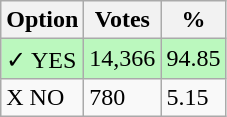<table class="wikitable">
<tr>
<th>Option</th>
<th>Votes</th>
<th>%</th>
</tr>
<tr>
<td style=background:#bbf8be>✓ YES</td>
<td style=background:#bbf8be>14,366</td>
<td style=background:#bbf8be>94.85</td>
</tr>
<tr>
<td>X NO</td>
<td>780</td>
<td>5.15</td>
</tr>
</table>
